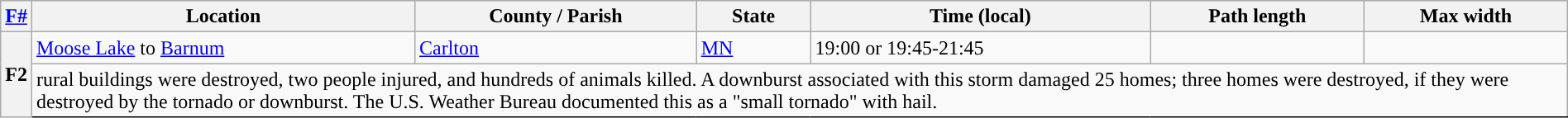<table class="wikitable sortable" style="width:100%;">
<tr>
<th scope="col" align="center"><a href='#'>F#</a><br></th>
<th scope="col" align="center" class="unsortable">Location</th>
<th scope="col" align="center" class="unsortable">County / Parish</th>
<th scope="col" align="center">State</th>
<th scope="col" align="center">Time (local)</th>
<th scope="col" align="center">Path length</th>
<th scope="col" align="center">Max width</th>
</tr>
<tr>
<th scope="row" rowspan="2" style="background-color:#">F2</th>
<td><a href='#'>Moose Lake</a> to <a href='#'>Barnum</a></td>
<td><a href='#'>Carlton</a></td>
<td><a href='#'>MN</a></td>
<td>19:00 or 19:45-21:45</td>
<td></td>
<td></td>
</tr>
<tr class="expand-child">
<td colspan="6" style="border-bottom: 1px solid black;"> rural buildings were destroyed, two people injured, and hundreds of animals killed. A downburst associated with this storm damaged 25 homes; three homes were destroyed,  if they were destroyed by the tornado or downburst. The U.S. Weather Bureau documented this as a "small tornado" with hail.</td>
</tr>
</table>
